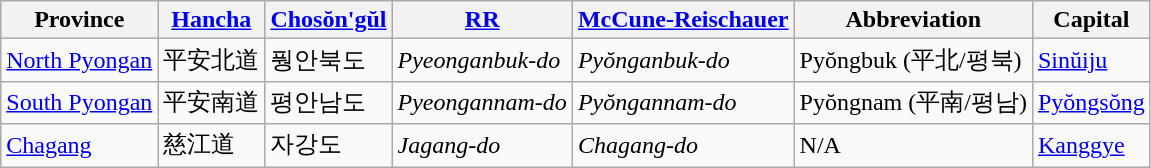<table class="wikitable">
<tr>
<th>Province</th>
<th><a href='#'>Hancha</a></th>
<th><a href='#'>Chosŏn'gŭl</a></th>
<th><a href='#'>RR</a></th>
<th><a href='#'>McCune-Reischauer</a></th>
<th>Abbreviation</th>
<th>Capital</th>
</tr>
<tr>
<td><a href='#'>North Pyongan</a></td>
<td>平安北道</td>
<td>풩안북도</td>
<td><em>Pyeonganbuk-do</em></td>
<td><em>Pyŏnganbuk-do</em></td>
<td>Pyŏngbuk (平北/평북)</td>
<td><a href='#'>Sinŭiju</a></td>
</tr>
<tr>
<td><a href='#'>South Pyongan</a></td>
<td>平安南道</td>
<td>평안남도</td>
<td><em>Pyeongannam-do</em></td>
<td><em>Pyŏngannam-do</em></td>
<td>Pyŏngnam (平南/평남)</td>
<td><a href='#'>Pyŏngsŏng</a></td>
</tr>
<tr>
<td><a href='#'>Chagang</a></td>
<td>慈江道</td>
<td>자강도</td>
<td><em>Jagang-do</em></td>
<td><em>Chagang-do</em></td>
<td>N/A</td>
<td><a href='#'>Kanggye</a></td>
</tr>
</table>
